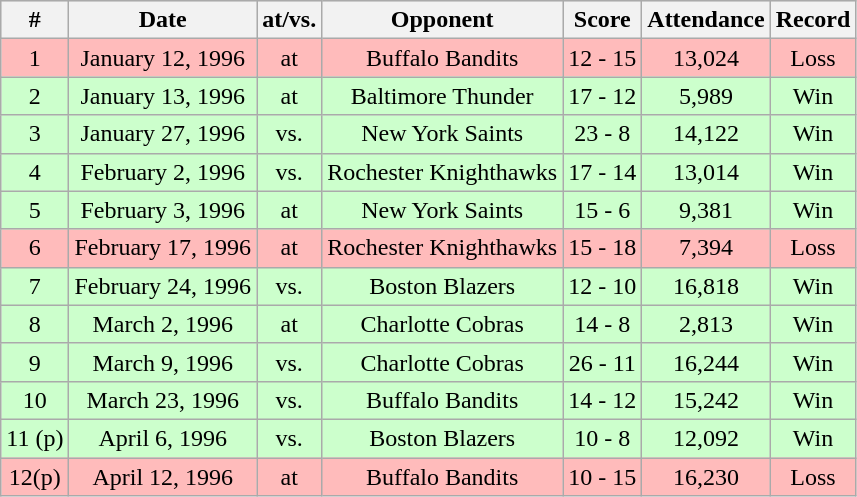<table class="wikitable" style="text-align:center">
<tr bgcolor="#dddddd">
<th>#</th>
<th>Date</th>
<th>at/vs.</th>
<th>Opponent</th>
<th>Score</th>
<th>Attendance</th>
<th>Record</th>
</tr>
<tr bgcolor="ffbbbb">
<td>1</td>
<td>January 12, 1996</td>
<td>at</td>
<td>Buffalo Bandits</td>
<td>12 - 15</td>
<td>13,024</td>
<td>Loss</td>
</tr>
<tr bgcolor="ccffcc">
<td>2</td>
<td>January 13, 1996</td>
<td>at</td>
<td>Baltimore Thunder</td>
<td>17 - 12</td>
<td>5,989</td>
<td>Win</td>
</tr>
<tr bgcolor="ccffcc">
<td>3</td>
<td>January 27, 1996</td>
<td>vs.</td>
<td>New York Saints</td>
<td>23 - 8</td>
<td>14,122</td>
<td>Win</td>
</tr>
<tr bgcolor="ccffcc">
<td>4</td>
<td>February 2, 1996</td>
<td>vs.</td>
<td>Rochester Knighthawks</td>
<td>17 - 14</td>
<td>13,014</td>
<td>Win</td>
</tr>
<tr bgcolor="ccffcc">
<td>5</td>
<td>February 3, 1996</td>
<td>at</td>
<td>New York Saints</td>
<td>15 - 6</td>
<td>9,381</td>
<td>Win</td>
</tr>
<tr bgcolor="ffbbbb">
<td>6</td>
<td>February 17, 1996</td>
<td>at</td>
<td>Rochester Knighthawks</td>
<td>15 - 18</td>
<td>7,394</td>
<td>Loss</td>
</tr>
<tr bgcolor="ccffcc">
<td>7</td>
<td>February 24, 1996</td>
<td>vs.</td>
<td>Boston Blazers</td>
<td>12 - 10</td>
<td>16,818</td>
<td>Win</td>
</tr>
<tr bgcolor="ccffcc">
<td>8</td>
<td>March 2, 1996</td>
<td>at</td>
<td>Charlotte Cobras</td>
<td>14 - 8</td>
<td>2,813</td>
<td>Win</td>
</tr>
<tr bgcolor="ccffcc">
<td>9</td>
<td>March 9, 1996</td>
<td>vs.</td>
<td>Charlotte Cobras</td>
<td>26 - 11</td>
<td>16,244</td>
<td>Win</td>
</tr>
<tr bgcolor="ccffcc">
<td>10</td>
<td>March 23, 1996</td>
<td>vs.</td>
<td>Buffalo Bandits</td>
<td>14 - 12</td>
<td>15,242</td>
<td>Win</td>
</tr>
<tr bgcolor="ccffcc">
<td>11 (p)</td>
<td>April 6, 1996</td>
<td>vs.</td>
<td>Boston Blazers</td>
<td>10 - 8</td>
<td>12,092</td>
<td>Win</td>
</tr>
<tr bgcolor="ffbbbb">
<td>12(p)</td>
<td>April 12, 1996</td>
<td>at</td>
<td>Buffalo Bandits</td>
<td>10 - 15</td>
<td>16,230</td>
<td>Loss</td>
</tr>
</table>
